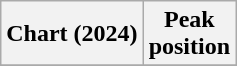<table class="wikitable sortable plainrowheaders" style="text-align:center">
<tr>
<th scope="col">Chart (2024)</th>
<th scope="col">Peak<br>position</th>
</tr>
<tr>
</tr>
</table>
